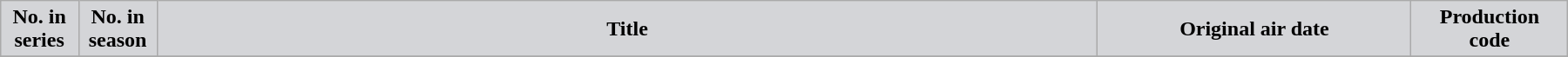<table class="wikitable plainrowheaders" width="95%" style="margin:auto;">
<tr>
<th width="5%" style="background-color: #d4d5d8; color:#000000;">No. in<br>series</th>
<th width="5%" style="background-color: #d4d5d8; color:#000000;">No. in<br>season</th>
<th style="background-color: #d4d5d8; color:#000000;">Title</th>
<th width="20%" style="background-color: #d4d5d8; color:#000000;">Original air date</th>
<th width="10%" style="background-color: #d4d5d8; color:#000000;">Production<br>code</th>
</tr>
<tr }>
</tr>
</table>
